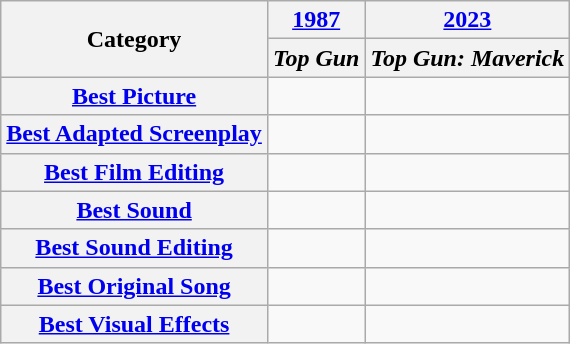<table class="wikitable plainrowheaders">
<tr>
<th scope="col" rowspan="2">Category</th>
<th scope="col"><a href='#'>1987</a></th>
<th scope="col"><a href='#'>2023</a></th>
</tr>
<tr>
<th><em>Top Gun</em></th>
<th><em>Top Gun: Maverick</em></th>
</tr>
<tr>
<th scope="row"><a href='#'>Best Picture</a></th>
<td></td>
<td></td>
</tr>
<tr>
<th scope="row"><a href='#'>Best Adapted Screenplay</a></th>
<td></td>
<td></td>
</tr>
<tr>
<th scope="row"><a href='#'>Best Film Editing</a></th>
<td></td>
<td></td>
</tr>
<tr>
<th scope="row"><a href='#'>Best Sound</a></th>
<td></td>
<td></td>
</tr>
<tr>
<th scope="row"><a href='#'>Best Sound Editing</a></th>
<td></td>
<td></td>
</tr>
<tr>
<th scope="row"><a href='#'>Best Original Song</a></th>
<td></td>
<td></td>
</tr>
<tr>
<th scope="row"><a href='#'>Best Visual Effects</a></th>
<td></td>
<td></td>
</tr>
</table>
